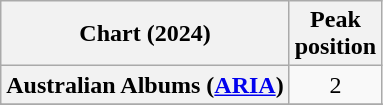<table class="wikitable sortable plainrowheaders" style="text-align:center">
<tr>
<th scope="col">Chart (2024)</th>
<th scope="col">Peak<br>position</th>
</tr>
<tr>
<th scope="row">Australian Albums (<a href='#'>ARIA</a>)</th>
<td>2</td>
</tr>
<tr>
</tr>
<tr>
</tr>
<tr>
</tr>
<tr>
</tr>
<tr>
</tr>
<tr>
</tr>
</table>
